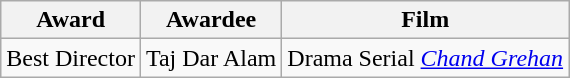<table class="wikitable">
<tr>
<th>Award</th>
<th>Awardee</th>
<th>Film</th>
</tr>
<tr>
<td>Best Director</td>
<td>Taj Dar Alam</td>
<td>Drama Serial <em><a href='#'>Chand Grehan</a></em></td>
</tr>
</table>
